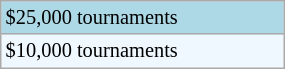<table class="wikitable" style="font-size:85%;" width=15%>
<tr bgcolor="lightblue">
<td>$25,000 tournaments</td>
</tr>
<tr bgcolor="#f0f8ff">
<td>$10,000 tournaments</td>
</tr>
</table>
